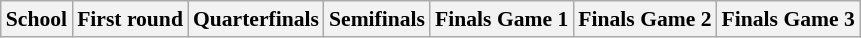<table class="sortable wikitable" style="white-space:nowrap; font-size:90%;">
<tr>
<th>School</th>
<th>First round</th>
<th>Quarterfinals</th>
<th>Semifinals</th>
<th>Finals Game 1</th>
<th>Finals Game 2</th>
<th>Finals Game 3</th>
</tr>
</table>
